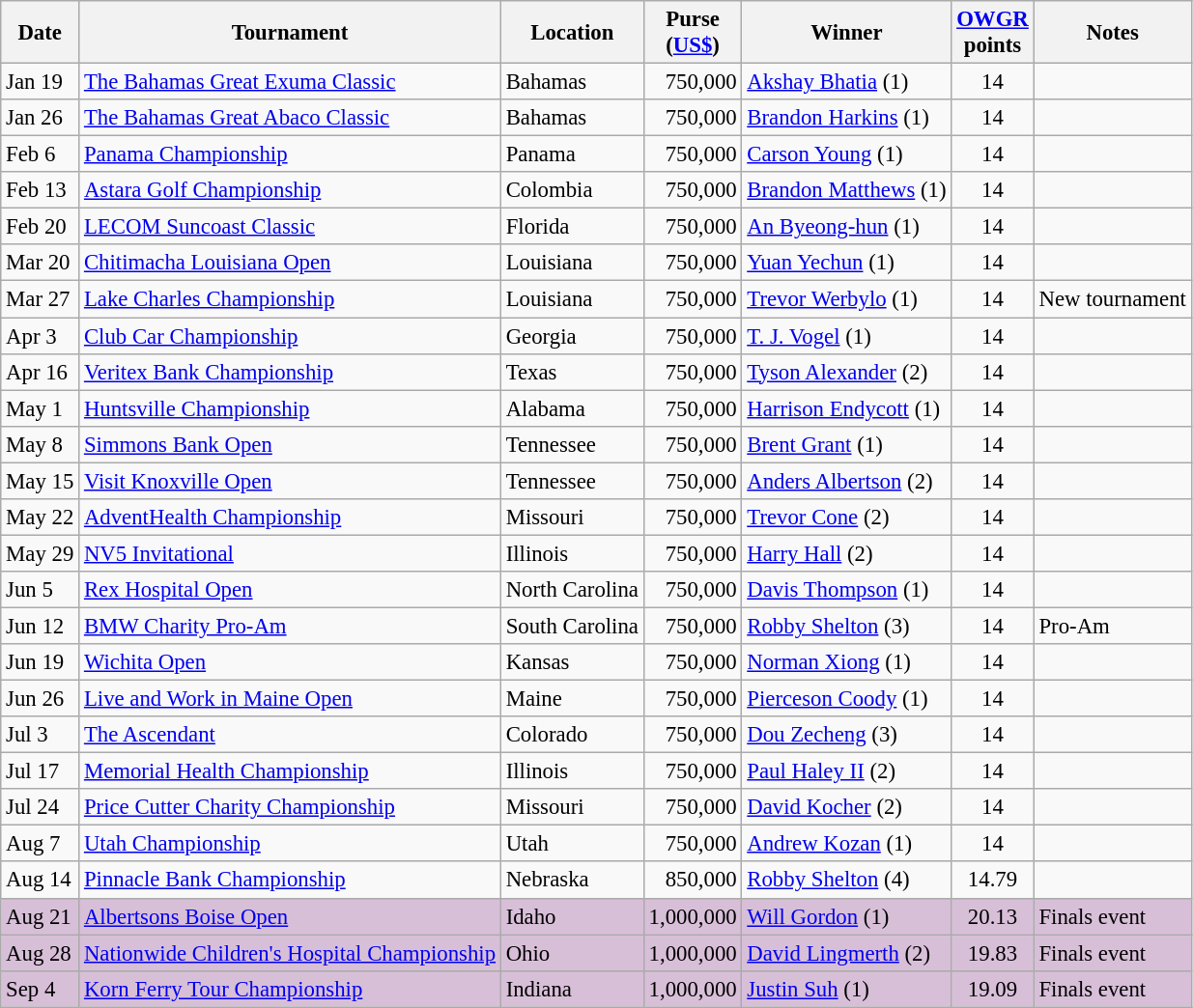<table class="wikitable" style="font-size:95%">
<tr>
<th>Date</th>
<th>Tournament</th>
<th>Location</th>
<th>Purse<br>(<a href='#'>US$</a>)</th>
<th>Winner</th>
<th><a href='#'>OWGR</a><br>points</th>
<th>Notes</th>
</tr>
<tr>
<td>Jan 19</td>
<td><a href='#'>The Bahamas Great Exuma Classic</a></td>
<td>Bahamas</td>
<td align=right>750,000</td>
<td> <a href='#'>Akshay Bhatia</a> (1)</td>
<td align=center>14</td>
<td></td>
</tr>
<tr>
<td>Jan 26</td>
<td><a href='#'>The Bahamas Great Abaco Classic</a></td>
<td>Bahamas</td>
<td align=right>750,000</td>
<td> <a href='#'>Brandon Harkins</a> (1)</td>
<td align=center>14</td>
<td></td>
</tr>
<tr>
<td>Feb 6</td>
<td><a href='#'>Panama Championship</a></td>
<td>Panama</td>
<td align=right>750,000</td>
<td> <a href='#'>Carson Young</a> (1)</td>
<td align=center>14</td>
<td></td>
</tr>
<tr>
<td>Feb 13</td>
<td><a href='#'>Astara Golf Championship</a></td>
<td>Colombia</td>
<td align=right>750,000</td>
<td> <a href='#'>Brandon Matthews</a> (1)</td>
<td align=center>14</td>
<td></td>
</tr>
<tr>
<td>Feb 20</td>
<td><a href='#'>LECOM Suncoast Classic</a></td>
<td>Florida</td>
<td align=right>750,000</td>
<td> <a href='#'>An Byeong-hun</a> (1)</td>
<td align=center>14</td>
<td></td>
</tr>
<tr>
<td>Mar 20</td>
<td><a href='#'>Chitimacha Louisiana Open</a></td>
<td>Louisiana</td>
<td align=right>750,000</td>
<td> <a href='#'>Yuan Yechun</a> (1)</td>
<td align=center>14</td>
<td></td>
</tr>
<tr>
<td>Mar 27</td>
<td><a href='#'>Lake Charles Championship</a></td>
<td>Louisiana</td>
<td align=right>750,000</td>
<td> <a href='#'>Trevor Werbylo</a> (1)</td>
<td align=center>14</td>
<td>New tournament</td>
</tr>
<tr>
<td>Apr 3</td>
<td><a href='#'>Club Car Championship</a></td>
<td>Georgia</td>
<td align=right>750,000</td>
<td> <a href='#'>T. J. Vogel</a> (1)</td>
<td align=center>14</td>
<td></td>
</tr>
<tr>
<td>Apr 16</td>
<td><a href='#'>Veritex Bank Championship</a></td>
<td>Texas</td>
<td align=right>750,000</td>
<td> <a href='#'>Tyson Alexander</a> (2)</td>
<td align=center>14</td>
<td></td>
</tr>
<tr>
<td>May 1</td>
<td><a href='#'>Huntsville Championship</a></td>
<td>Alabama</td>
<td align=right>750,000</td>
<td> <a href='#'>Harrison Endycott</a> (1)</td>
<td align=center>14</td>
<td></td>
</tr>
<tr>
<td>May 8</td>
<td><a href='#'>Simmons Bank Open</a></td>
<td>Tennessee</td>
<td align=right>750,000</td>
<td> <a href='#'>Brent Grant</a> (1)</td>
<td align=center>14</td>
<td></td>
</tr>
<tr>
<td>May 15</td>
<td><a href='#'>Visit Knoxville Open</a></td>
<td>Tennessee</td>
<td align=right>750,000</td>
<td> <a href='#'>Anders Albertson</a> (2)</td>
<td align=center>14</td>
<td></td>
</tr>
<tr>
<td>May 22</td>
<td><a href='#'>AdventHealth Championship</a></td>
<td>Missouri</td>
<td align=right>750,000</td>
<td> <a href='#'>Trevor Cone</a> (2)</td>
<td align=center>14</td>
<td></td>
</tr>
<tr>
<td>May 29</td>
<td><a href='#'>NV5 Invitational</a></td>
<td>Illinois</td>
<td align=right>750,000</td>
<td> <a href='#'>Harry Hall</a> (2)</td>
<td align=center>14</td>
<td></td>
</tr>
<tr>
<td>Jun 5</td>
<td><a href='#'>Rex Hospital Open</a></td>
<td>North Carolina</td>
<td align=right>750,000</td>
<td> <a href='#'>Davis Thompson</a> (1)</td>
<td align=center>14</td>
<td></td>
</tr>
<tr>
<td>Jun 12</td>
<td><a href='#'>BMW Charity Pro-Am</a></td>
<td>South Carolina</td>
<td align=right>750,000</td>
<td> <a href='#'>Robby Shelton</a> (3)</td>
<td align=center>14</td>
<td>Pro-Am</td>
</tr>
<tr>
<td>Jun 19</td>
<td><a href='#'>Wichita Open</a></td>
<td>Kansas</td>
<td align=right>750,000</td>
<td> <a href='#'>Norman Xiong</a> (1)</td>
<td align=center>14</td>
<td></td>
</tr>
<tr>
<td>Jun 26</td>
<td><a href='#'>Live and Work in Maine Open</a></td>
<td>Maine</td>
<td align=right>750,000</td>
<td> <a href='#'>Pierceson Coody</a> (1)</td>
<td align=center>14</td>
<td></td>
</tr>
<tr>
<td>Jul 3</td>
<td><a href='#'>The Ascendant</a></td>
<td>Colorado</td>
<td align=right>750,000</td>
<td> <a href='#'>Dou Zecheng</a> (3)</td>
<td align=center>14</td>
<td></td>
</tr>
<tr>
<td>Jul 17</td>
<td><a href='#'>Memorial Health Championship</a></td>
<td>Illinois</td>
<td align=right>750,000</td>
<td> <a href='#'>Paul Haley II</a> (2)</td>
<td align=center>14</td>
<td></td>
</tr>
<tr>
<td>Jul 24</td>
<td><a href='#'>Price Cutter Charity Championship</a></td>
<td>Missouri</td>
<td align=right>750,000</td>
<td> <a href='#'>David Kocher</a> (2)</td>
<td align=center>14</td>
<td></td>
</tr>
<tr>
<td>Aug 7</td>
<td><a href='#'>Utah Championship</a></td>
<td>Utah</td>
<td align=right>750,000</td>
<td> <a href='#'>Andrew Kozan</a> (1)</td>
<td align=center>14</td>
<td></td>
</tr>
<tr>
<td>Aug 14</td>
<td><a href='#'>Pinnacle Bank Championship</a></td>
<td>Nebraska</td>
<td align=right>850,000</td>
<td> <a href='#'>Robby Shelton</a> (4)</td>
<td align=center>14.79</td>
<td></td>
</tr>
<tr style="background:thistle;">
<td>Aug 21</td>
<td><a href='#'>Albertsons Boise Open</a></td>
<td>Idaho</td>
<td align=right>1,000,000</td>
<td> <a href='#'>Will Gordon</a> (1)</td>
<td align=center>20.13</td>
<td>Finals event</td>
</tr>
<tr style="background:thistle;">
<td>Aug 28</td>
<td><a href='#'>Nationwide Children's Hospital Championship</a></td>
<td>Ohio</td>
<td align=right>1,000,000</td>
<td> <a href='#'>David Lingmerth</a> (2)</td>
<td align=center>19.83</td>
<td>Finals event</td>
</tr>
<tr style="background:thistle;">
<td>Sep 4</td>
<td><a href='#'>Korn Ferry Tour Championship</a></td>
<td>Indiana</td>
<td align=right>1,000,000</td>
<td> <a href='#'>Justin Suh</a> (1)</td>
<td align=center>19.09</td>
<td>Finals event</td>
</tr>
</table>
